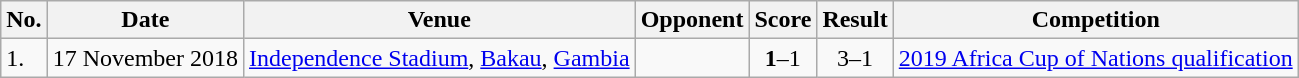<table class="wikitable" style="font-size:100%;">
<tr>
<th>No.</th>
<th>Date</th>
<th>Venue</th>
<th>Opponent</th>
<th>Score</th>
<th>Result</th>
<th>Competition</th>
</tr>
<tr>
<td>1.</td>
<td>17 November 2018</td>
<td><a href='#'>Independence Stadium</a>, <a href='#'>Bakau</a>, <a href='#'>Gambia</a></td>
<td></td>
<td align=center><strong>1</strong>–1</td>
<td align=center>3–1</td>
<td><a href='#'>2019 Africa Cup of Nations qualification</a></td>
</tr>
</table>
